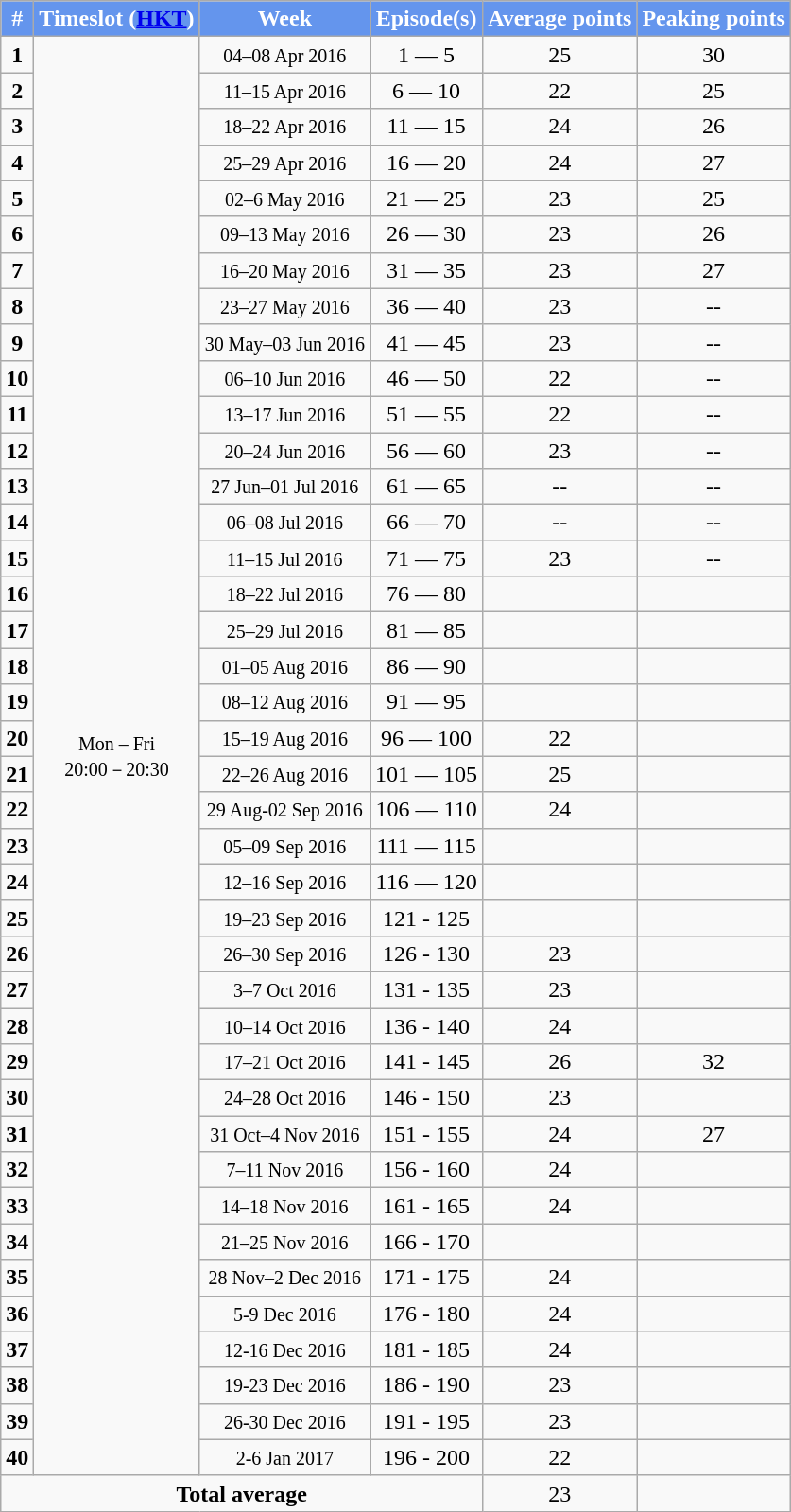<table class="wikitable" style="text-align:center;">
<tr>
<th style="background:cornflowerblue; color:white" align="center">#</th>
<th style="background:cornflowerblue; color:white" align="center">Timeslot (<a href='#'>HKT</a>)</th>
<th style="background:cornflowerblue; color:white" align="center">Week</th>
<th style="background:cornflowerblue; color:white" align="center">Episode(s)</th>
<th style="background:cornflowerblue; color:white" align="center">Average points</th>
<th style="background:cornflowerblue; color:white" align="center">Peaking points</th>
</tr>
<tr>
<td><strong>1</strong></td>
<td rowspan="40"><small>Mon – Fri<br>20:00－20:30</small></td>
<td><small>04–08 Apr 2016</small></td>
<td>1 — 5</td>
<td>25</td>
<td>30</td>
</tr>
<tr>
<td><strong>2</strong></td>
<td><small>11–15 Apr 2016</small></td>
<td>6 — 10</td>
<td>22</td>
<td>25</td>
</tr>
<tr>
<td><strong>3</strong></td>
<td><small>18–22 Apr 2016</small></td>
<td>11 — 15</td>
<td>24</td>
<td>26</td>
</tr>
<tr>
<td><strong>4</strong></td>
<td><small>25–29 Apr 2016</small></td>
<td>16 — 20</td>
<td>24</td>
<td>27</td>
</tr>
<tr>
<td><strong>5</strong></td>
<td><small>02–6 May 2016</small></td>
<td>21 — 25</td>
<td>23</td>
<td>25</td>
</tr>
<tr>
<td><strong>6</strong></td>
<td><small>09–13 May 2016</small></td>
<td>26 — 30</td>
<td>23</td>
<td>26</td>
</tr>
<tr>
<td><strong>7</strong></td>
<td><small>16–20 May 2016</small></td>
<td>31 — 35</td>
<td>23</td>
<td>27</td>
</tr>
<tr>
<td><strong>8</strong></td>
<td><small>23–27 May 2016</small></td>
<td>36 — 40</td>
<td>23</td>
<td>--</td>
</tr>
<tr>
<td><strong>9</strong></td>
<td><small>30 May–03 Jun 2016</small></td>
<td>41 — 45</td>
<td>23</td>
<td>--</td>
</tr>
<tr>
<td><strong>10</strong></td>
<td><small>06–10 Jun 2016</small></td>
<td>46 — 50</td>
<td>22</td>
<td>--</td>
</tr>
<tr>
<td><strong>11</strong></td>
<td><small>13–17 Jun 2016</small></td>
<td>51 — 55</td>
<td>22</td>
<td>--</td>
</tr>
<tr>
<td><strong>12</strong></td>
<td><small>20–24 Jun 2016</small></td>
<td>56 — 60</td>
<td>23</td>
<td>--</td>
</tr>
<tr>
<td><strong>13</strong></td>
<td><small>27 Jun–01 Jul 2016</small></td>
<td>61 — 65</td>
<td>--</td>
<td>--</td>
</tr>
<tr>
<td><strong>14</strong></td>
<td><small>06–08 Jul 2016</small></td>
<td>66 — 70</td>
<td>--</td>
<td>--</td>
</tr>
<tr>
<td><strong>15</strong></td>
<td><small>11–15 Jul 2016</small></td>
<td>71 — 75</td>
<td>23</td>
<td>--</td>
</tr>
<tr>
<td><strong>16</strong></td>
<td><small>18–22 Jul 2016</small></td>
<td>76 — 80</td>
<td></td>
<td></td>
</tr>
<tr>
<td><strong>17</strong></td>
<td><small>25–29 Jul 2016</small></td>
<td>81 — 85</td>
<td></td>
<td></td>
</tr>
<tr>
<td><strong>18</strong></td>
<td><small>01–05 Aug 2016</small></td>
<td>86 — 90</td>
<td></td>
<td></td>
</tr>
<tr>
<td><strong>19</strong></td>
<td><small>08–12 Aug 2016</small></td>
<td>91 — 95</td>
<td></td>
<td></td>
</tr>
<tr>
<td><strong>20</strong></td>
<td><small>15–19 Aug 2016</small></td>
<td>96 — 100</td>
<td>22</td>
<td></td>
</tr>
<tr>
<td><strong>21</strong></td>
<td><small>22–26 Aug 2016</small></td>
<td>101 — 105</td>
<td>25</td>
<td></td>
</tr>
<tr>
<td><strong>22</strong></td>
<td><small>29 Aug-02 Sep 2016</small></td>
<td>106 — 110</td>
<td>24</td>
<td></td>
</tr>
<tr>
<td><strong>23</strong></td>
<td><small>05–09 Sep 2016</small></td>
<td>111 — 115</td>
<td></td>
<td></td>
</tr>
<tr>
<td><strong>24</strong></td>
<td><small>12–16 Sep 2016</small></td>
<td>116 — 120</td>
<td></td>
<td></td>
</tr>
<tr>
<td><strong>25</strong></td>
<td><small>19–23 Sep 2016</small></td>
<td>121 - 125</td>
<td></td>
<td></td>
</tr>
<tr>
<td><strong>26</strong></td>
<td><small>26–30 Sep 2016</small></td>
<td>126 - 130</td>
<td>23</td>
<td></td>
</tr>
<tr>
<td><strong>27</strong></td>
<td><small>3–7 Oct 2016</small></td>
<td>131 - 135</td>
<td>23</td>
<td></td>
</tr>
<tr>
<td><strong>28</strong></td>
<td><small>10–14 Oct 2016</small></td>
<td>136 - 140</td>
<td>24</td>
<td></td>
</tr>
<tr>
<td><strong>29</strong></td>
<td><small>17–21 Oct 2016</small></td>
<td>141 - 145</td>
<td>26</td>
<td>32</td>
</tr>
<tr>
<td><strong>30</strong></td>
<td><small>24–28 Oct 2016</small></td>
<td>146 - 150</td>
<td>23</td>
<td></td>
</tr>
<tr>
<td><strong>31</strong></td>
<td><small>31 Oct–4 Nov 2016</small></td>
<td>151 - 155</td>
<td>24</td>
<td>27</td>
</tr>
<tr>
<td><strong>32</strong></td>
<td><small>7–11 Nov 2016</small></td>
<td>156 - 160</td>
<td>24</td>
<td></td>
</tr>
<tr>
<td><strong>33</strong></td>
<td><small>14–18 Nov 2016</small></td>
<td>161 - 165</td>
<td>24</td>
<td></td>
</tr>
<tr>
<td><strong>34</strong></td>
<td><small>21–25 Nov 2016</small></td>
<td>166 - 170</td>
<td></td>
<td></td>
</tr>
<tr>
<td><strong>35</strong></td>
<td><small>28 Nov–2 Dec 2016</small></td>
<td>171 - 175</td>
<td>24</td>
<td></td>
</tr>
<tr>
<td><strong>36</strong></td>
<td><small>5-9 Dec 2016</small></td>
<td>176 - 180</td>
<td>24</td>
<td></td>
</tr>
<tr>
<td><strong>37</strong></td>
<td><small>12-16 Dec 2016</small></td>
<td>181 - 185</td>
<td>24</td>
<td></td>
</tr>
<tr>
<td><strong>38</strong></td>
<td><small>19-23 Dec 2016</small></td>
<td>186 - 190</td>
<td>23</td>
<td></td>
</tr>
<tr>
<td><strong>39</strong></td>
<td><small>26-30 Dec 2016</small></td>
<td>191 - 195</td>
<td>23</td>
<td></td>
</tr>
<tr>
<td><strong>40</strong></td>
<td><small>2-6 Jan 2017</small></td>
<td>196 - 200</td>
<td>22</td>
<td></td>
</tr>
<tr>
<td colspan="4"><strong>Total average</strong></td>
<td>23</td>
<td></td>
</tr>
</table>
